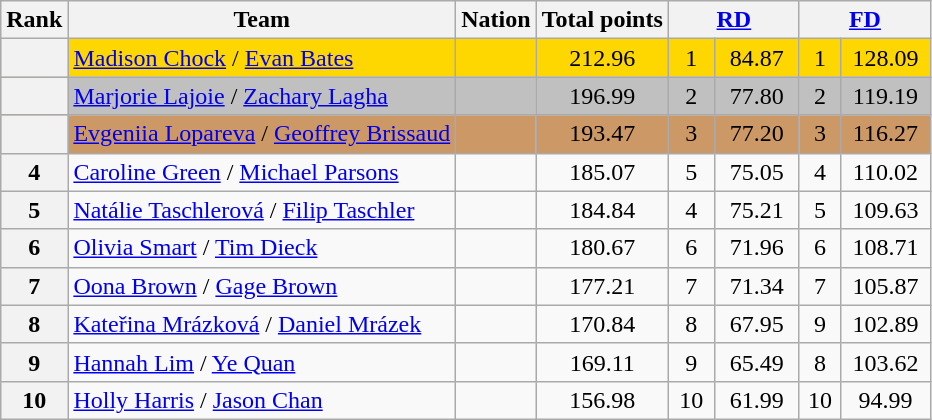<table class="wikitable sortable" style="text-align:left">
<tr>
<th scope="col">Rank</th>
<th scope="col">Team</th>
<th scope="col">Nation</th>
<th scope="col">Total points</th>
<th scope="col" colspan="2" width="80px"><a href='#'>RD</a></th>
<th scope="col" colspan="2" width="80px"><a href='#'>FD</a></th>
</tr>
<tr bgcolor="gold">
<th scope="row"></th>
<td><a href='#'>Madison Chock</a> / <a href='#'>Evan Bates</a></td>
<td></td>
<td align="center">212.96</td>
<td align="center">1</td>
<td align="center">84.87</td>
<td align="center">1</td>
<td align="center">128.09</td>
</tr>
<tr bgcolor="silver">
<th scope="row"></th>
<td><a href='#'>Marjorie Lajoie</a> / <a href='#'>Zachary Lagha</a></td>
<td></td>
<td align="center">196.99</td>
<td align="center">2</td>
<td align="center">77.80</td>
<td align="center">2</td>
<td align="center">119.19</td>
</tr>
<tr bgcolor="cc9966">
<th scope="row"></th>
<td><a href='#'>Evgeniia Lopareva</a> / <a href='#'>Geoffrey Brissaud</a></td>
<td></td>
<td align="center">193.47</td>
<td align="center">3</td>
<td align="center">77.20</td>
<td align="center">3</td>
<td align="center">116.27</td>
</tr>
<tr>
<th scope="row">4</th>
<td><a href='#'>Caroline Green</a> / <a href='#'>Michael Parsons</a></td>
<td></td>
<td align="center">185.07</td>
<td align="center">5</td>
<td align="center">75.05</td>
<td align="center">4</td>
<td align="center">110.02</td>
</tr>
<tr>
<th scope="row">5</th>
<td><a href='#'>Natálie Taschlerová</a> / <a href='#'>Filip Taschler</a></td>
<td></td>
<td align="center">184.84</td>
<td align="center">4</td>
<td align="center">75.21</td>
<td align="center">5</td>
<td align="center">109.63</td>
</tr>
<tr>
<th scope="row">6</th>
<td><a href='#'>Olivia Smart</a> / <a href='#'>Tim Dieck</a></td>
<td></td>
<td align="center">180.67</td>
<td align="center">6</td>
<td align="center">71.96</td>
<td align="center">6</td>
<td align="center">108.71</td>
</tr>
<tr>
<th scope="row">7</th>
<td><a href='#'>Oona Brown</a> / <a href='#'>Gage Brown</a></td>
<td></td>
<td align="center">177.21</td>
<td align="center">7</td>
<td align="center">71.34</td>
<td align="center">7</td>
<td align="center">105.87</td>
</tr>
<tr>
<th scope="row">8</th>
<td><a href='#'>Kateřina Mrázková</a> / <a href='#'>Daniel Mrázek</a></td>
<td></td>
<td align="center">170.84</td>
<td align="center">8</td>
<td align="center">67.95</td>
<td align="center">9</td>
<td align="center">102.89</td>
</tr>
<tr>
<th scope="row">9</th>
<td><a href='#'>Hannah Lim</a> / <a href='#'>Ye Quan</a></td>
<td></td>
<td align="center">169.11</td>
<td align="center">9</td>
<td align="center">65.49</td>
<td align="center">8</td>
<td align="center">103.62</td>
</tr>
<tr>
<th scope="row">10</th>
<td><a href='#'>Holly Harris</a> / <a href='#'>Jason Chan</a></td>
<td></td>
<td align="center">156.98</td>
<td align="center">10</td>
<td align="center">61.99</td>
<td align="center">10</td>
<td align="center">94.99</td>
</tr>
</table>
